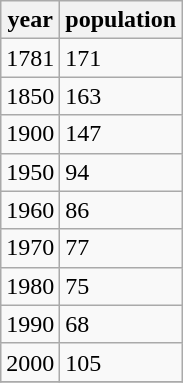<table class="wikitable">
<tr>
<th>year</th>
<th>population</th>
</tr>
<tr>
<td>1781</td>
<td>171</td>
</tr>
<tr>
<td>1850</td>
<td>163</td>
</tr>
<tr>
<td>1900</td>
<td>147</td>
</tr>
<tr>
<td>1950</td>
<td>94</td>
</tr>
<tr>
<td>1960</td>
<td>86</td>
</tr>
<tr>
<td>1970</td>
<td>77</td>
</tr>
<tr>
<td>1980</td>
<td>75</td>
</tr>
<tr>
<td>1990</td>
<td>68</td>
</tr>
<tr>
<td>2000</td>
<td>105</td>
</tr>
<tr>
</tr>
</table>
